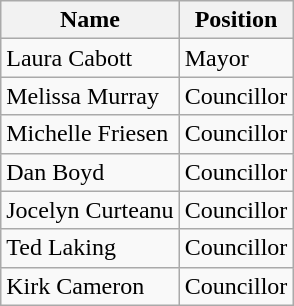<table class="wikitable">
<tr>
<th>Name</th>
<th>Position</th>
</tr>
<tr>
<td>Laura Cabott</td>
<td>Mayor</td>
</tr>
<tr>
<td>Melissa Murray</td>
<td>Councillor</td>
</tr>
<tr>
<td>Michelle Friesen</td>
<td>Councillor</td>
</tr>
<tr>
<td>Dan Boyd</td>
<td>Councillor</td>
</tr>
<tr>
<td>Jocelyn Curteanu</td>
<td>Councillor</td>
</tr>
<tr>
<td>Ted Laking</td>
<td>Councillor</td>
</tr>
<tr>
<td>Kirk Cameron</td>
<td>Councillor</td>
</tr>
</table>
